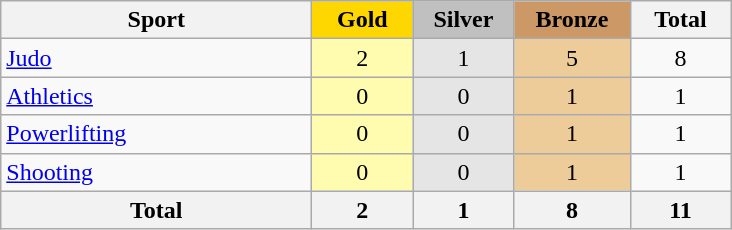<table class="wikitable sortable" style="text-align:center;">
<tr>
<th width=200>Sport</th>
<td bgcolor=gold width=60><strong>Gold</strong></td>
<td bgcolor=silver width=60><strong>Silver</strong></td>
<td bgcolor=#cc9966 width=70><strong>Bronze</strong></td>
<th width=60>Total</th>
</tr>
<tr>
<td align=left><a href='#'>Judo</a></td>
<td bgcolor=#fffcaf>2</td>
<td bgcolor=#e5e5e5>1</td>
<td bgcolor=#eecc99>5</td>
<td>8</td>
</tr>
<tr>
<td align=left><a href='#'>Athletics</a></td>
<td bgcolor=#fffcaf>0</td>
<td bgcolor=#e5e5e5>0</td>
<td bgcolor=#eecc99>1</td>
<td>1</td>
</tr>
<tr>
<td align=left><a href='#'>Powerlifting</a></td>
<td bgcolor=#fffcaf>0</td>
<td bgcolor=#e5e5e5>0</td>
<td bgcolor=#eecc99>1</td>
<td>1</td>
</tr>
<tr>
<td align=left><a href='#'>Shooting</a></td>
<td bgcolor=#fffcaf>0</td>
<td bgcolor=#e5e5e5>0</td>
<td bgcolor=#eecc99>1</td>
<td>1</td>
</tr>
<tr>
<th>Total</th>
<th>2</th>
<th>1</th>
<th>8</th>
<th>11</th>
</tr>
</table>
